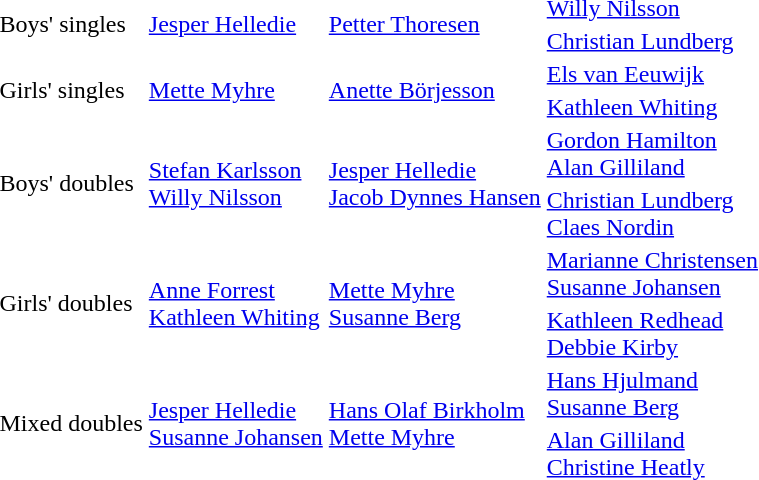<table>
<tr>
<td rowspan=2>Boys' singles</td>
<td rowspan=2> <a href='#'>Jesper Helledie</a></td>
<td rowspan=2> <a href='#'>Petter Thoresen</a></td>
<td> <a href='#'>Willy Nilsson</a></td>
</tr>
<tr>
<td> <a href='#'>Christian Lundberg</a></td>
</tr>
<tr>
<td rowspan=2>Girls' singles</td>
<td rowspan=2> <a href='#'>Mette Myhre</a></td>
<td rowspan=2> <a href='#'>Anette Börjesson</a></td>
<td> <a href='#'>Els van Eeuwijk</a></td>
</tr>
<tr>
<td> <a href='#'>Kathleen Whiting</a></td>
</tr>
<tr>
<td rowspan=2>Boys' doubles</td>
<td rowspan=2> <a href='#'>Stefan Karlsson</a> <br>  <a href='#'>Willy Nilsson</a></td>
<td rowspan=2> <a href='#'>Jesper Helledie</a> <br>  <a href='#'>Jacob Dynnes Hansen</a></td>
<td> <a href='#'>Gordon Hamilton</a> <br>  <a href='#'>Alan Gilliland</a></td>
</tr>
<tr>
<td> <a href='#'>Christian Lundberg</a> <br>  <a href='#'>Claes Nordin</a></td>
</tr>
<tr>
<td rowspan=2>Girls' doubles</td>
<td rowspan=2> <a href='#'>Anne Forrest</a> <br>  <a href='#'>Kathleen Whiting</a></td>
<td rowspan=2> <a href='#'>Mette Myhre</a> <br>  <a href='#'>Susanne Berg</a></td>
<td> <a href='#'>Marianne Christensen</a> <br>  <a href='#'>Susanne Johansen</a></td>
</tr>
<tr>
<td> <a href='#'>Kathleen Redhead</a> <br>  <a href='#'>Debbie Kirby</a></td>
</tr>
<tr>
<td rowspan=2>Mixed doubles</td>
<td rowspan=2> <a href='#'>Jesper Helledie</a> <br>  <a href='#'>Susanne Johansen</a></td>
<td rowspan=2> <a href='#'>Hans Olaf Birkholm</a> <br>  <a href='#'>Mette Myhre</a></td>
<td> <a href='#'>Hans Hjulmand</a> <br>  <a href='#'>Susanne Berg</a></td>
</tr>
<tr>
<td> <a href='#'>Alan Gilliland</a> <br>  <a href='#'>Christine Heatly</a></td>
</tr>
</table>
